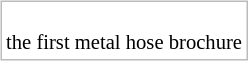<table style="float: right; border: 1px solid #BBB; margin: .46em 0 0 .2em;">
<tr style="font-size: 86%;">
<td valign="top"><br>the first metal hose brochure</td>
</tr>
</table>
